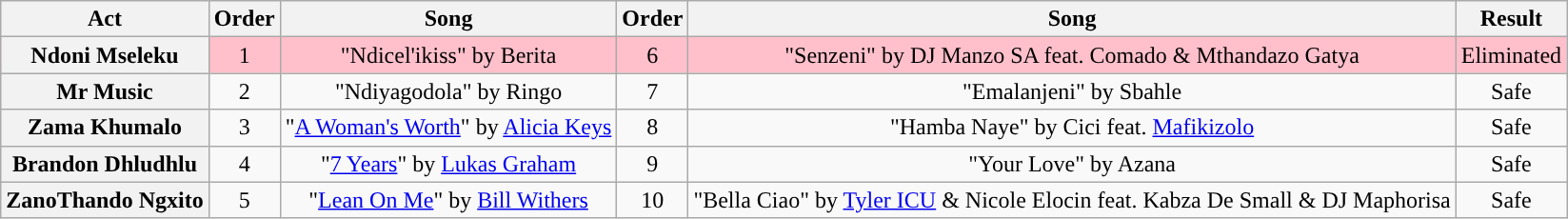<table class="wikitable plainrowheaders" style="text-align:center;">
<tr>
<th scope"col">Act</th>
<th scope"col">Order</th>
<th scope"col">Song</th>
<th scope"col">Order</th>
<th scope"col">Song</th>
<th scope"col">Result</th>
</tr>
<tr style="background: pink">
<th scope=row>Ndoni Mseleku</th>
<td>1</td>
<td>"Ndicel'ikiss" by Berita</td>
<td>6</td>
<td>"Senzeni" by DJ Manzo SA feat. Comado & Mthandazo Gatya</td>
<td>Eliminated</td>
</tr>
<tr>
<th scope=row>Mr Music</th>
<td>2</td>
<td>"Ndiyagodola" by Ringo</td>
<td>7</td>
<td>"Emalanjeni" by Sbahle</td>
<td>Safe</td>
</tr>
<tr>
<th scope=row>Zama Khumalo</th>
<td>3</td>
<td>"<a href='#'>A Woman's Worth</a>" by <a href='#'>Alicia Keys</a></td>
<td>8</td>
<td>"Hamba Naye" by Cici feat. <a href='#'>Mafikizolo</a></td>
<td>Safe</td>
</tr>
<tr>
<th scope=row>Brandon Dhludhlu</th>
<td>4</td>
<td>"<a href='#'>7 Years</a>" by <a href='#'>Lukas Graham</a></td>
<td>9</td>
<td>"Your Love" by Azana</td>
<td>Safe</td>
</tr>
<tr>
<th scope=row>ZanoThando Ngxito</th>
<td>5</td>
<td>"<a href='#'>Lean On Me</a>" by <a href='#'>Bill Withers</a></td>
<td>10</td>
<td>"Bella Ciao" by <a href='#'>Tyler ICU</a> & Nicole Elocin feat. Kabza De Small & DJ Maphorisa</td>
<td>Safe</td>
</tr>
</table>
